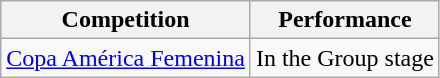<table class="wikitable">
<tr>
<th>Competition</th>
<th>Performance</th>
</tr>
<tr>
<td><a href='#'>Copa América Femenina</a></td>
<td>In the Group stage</td>
</tr>
</table>
